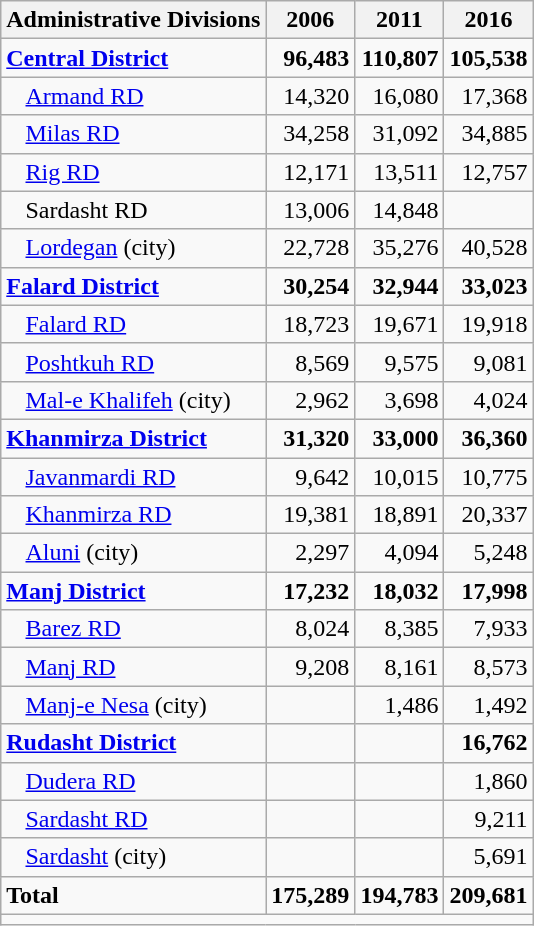<table class="wikitable">
<tr>
<th>Administrative Divisions</th>
<th>2006</th>
<th>2011</th>
<th>2016</th>
</tr>
<tr>
<td><strong><a href='#'>Central District</a></strong></td>
<td style="text-align: right;"><strong>96,483</strong></td>
<td style="text-align: right;"><strong>110,807</strong></td>
<td style="text-align: right;"><strong>105,538</strong></td>
</tr>
<tr>
<td style="padding-left: 1em;"><a href='#'>Armand RD</a></td>
<td style="text-align: right;">14,320</td>
<td style="text-align: right;">16,080</td>
<td style="text-align: right;">17,368</td>
</tr>
<tr>
<td style="padding-left: 1em;"><a href='#'>Milas RD</a></td>
<td style="text-align: right;">34,258</td>
<td style="text-align: right;">31,092</td>
<td style="text-align: right;">34,885</td>
</tr>
<tr>
<td style="padding-left: 1em;"><a href='#'>Rig RD</a></td>
<td style="text-align: right;">12,171</td>
<td style="text-align: right;">13,511</td>
<td style="text-align: right;">12,757</td>
</tr>
<tr>
<td style="padding-left: 1em;">Sardasht RD</td>
<td style="text-align: right;">13,006</td>
<td style="text-align: right;">14,848</td>
<td style="text-align: right;"></td>
</tr>
<tr>
<td style="padding-left: 1em;"><a href='#'>Lordegan</a> (city)</td>
<td style="text-align: right;">22,728</td>
<td style="text-align: right;">35,276</td>
<td style="text-align: right;">40,528</td>
</tr>
<tr>
<td><strong><a href='#'>Falard District</a></strong></td>
<td style="text-align: right;"><strong>30,254</strong></td>
<td style="text-align: right;"><strong>32,944</strong></td>
<td style="text-align: right;"><strong>33,023</strong></td>
</tr>
<tr>
<td style="padding-left: 1em;"><a href='#'>Falard RD</a></td>
<td style="text-align: right;">18,723</td>
<td style="text-align: right;">19,671</td>
<td style="text-align: right;">19,918</td>
</tr>
<tr>
<td style="padding-left: 1em;"><a href='#'>Poshtkuh RD</a></td>
<td style="text-align: right;">8,569</td>
<td style="text-align: right;">9,575</td>
<td style="text-align: right;">9,081</td>
</tr>
<tr>
<td style="padding-left: 1em;"><a href='#'>Mal-e Khalifeh</a> (city)</td>
<td style="text-align: right;">2,962</td>
<td style="text-align: right;">3,698</td>
<td style="text-align: right;">4,024</td>
</tr>
<tr>
<td><strong><a href='#'>Khanmirza District</a></strong></td>
<td style="text-align: right;"><strong>31,320</strong></td>
<td style="text-align: right;"><strong>33,000</strong></td>
<td style="text-align: right;"><strong>36,360</strong></td>
</tr>
<tr>
<td style="padding-left: 1em;"><a href='#'>Javanmardi RD</a></td>
<td style="text-align: right;">9,642</td>
<td style="text-align: right;">10,015</td>
<td style="text-align: right;">10,775</td>
</tr>
<tr>
<td style="padding-left: 1em;"><a href='#'>Khanmirza RD</a></td>
<td style="text-align: right;">19,381</td>
<td style="text-align: right;">18,891</td>
<td style="text-align: right;">20,337</td>
</tr>
<tr>
<td style="padding-left: 1em;"><a href='#'>Aluni</a> (city)</td>
<td style="text-align: right;">2,297</td>
<td style="text-align: right;">4,094</td>
<td style="text-align: right;">5,248</td>
</tr>
<tr>
<td><strong><a href='#'>Manj District</a></strong></td>
<td style="text-align: right;"><strong>17,232</strong></td>
<td style="text-align: right;"><strong>18,032</strong></td>
<td style="text-align: right;"><strong>17,998</strong></td>
</tr>
<tr>
<td style="padding-left: 1em;"><a href='#'>Barez RD</a></td>
<td style="text-align: right;">8,024</td>
<td style="text-align: right;">8,385</td>
<td style="text-align: right;">7,933</td>
</tr>
<tr>
<td style="padding-left: 1em;"><a href='#'>Manj RD</a></td>
<td style="text-align: right;">9,208</td>
<td style="text-align: right;">8,161</td>
<td style="text-align: right;">8,573</td>
</tr>
<tr>
<td style="padding-left: 1em;"><a href='#'>Manj-e Nesa</a> (city)</td>
<td style="text-align: right;"></td>
<td style="text-align: right;">1,486</td>
<td style="text-align: right;">1,492</td>
</tr>
<tr>
<td><strong><a href='#'>Rudasht District</a></strong></td>
<td style="text-align: right;"></td>
<td style="text-align: right;"></td>
<td style="text-align: right;"><strong>16,762</strong></td>
</tr>
<tr>
<td style="padding-left: 1em;"><a href='#'>Dudera RD</a></td>
<td style="text-align: right;"></td>
<td style="text-align: right;"></td>
<td style="text-align: right;">1,860</td>
</tr>
<tr>
<td style="padding-left: 1em;"><a href='#'>Sardasht RD</a></td>
<td style="text-align: right;"></td>
<td style="text-align: right;"></td>
<td style="text-align: right;">9,211</td>
</tr>
<tr>
<td style="padding-left: 1em;"><a href='#'>Sardasht</a> (city)</td>
<td style="text-align: right;"></td>
<td style="text-align: right;"></td>
<td style="text-align: right;">5,691</td>
</tr>
<tr>
<td><strong>Total</strong></td>
<td style="text-align: right;"><strong>175,289</strong></td>
<td style="text-align: right;"><strong>194,783</strong></td>
<td style="text-align: right;"><strong>209,681</strong></td>
</tr>
<tr>
<td colspan=4></td>
</tr>
</table>
